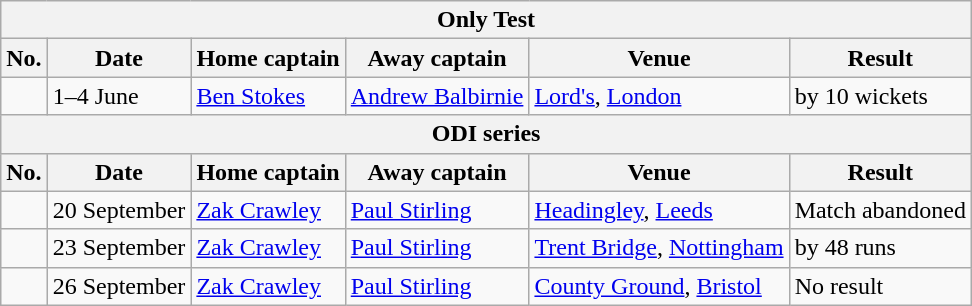<table class="wikitable">
<tr>
<th colspan="9">Only Test</th>
</tr>
<tr>
<th>No.</th>
<th>Date</th>
<th>Home captain</th>
<th>Away captain</th>
<th>Venue</th>
<th>Result</th>
</tr>
<tr>
<td></td>
<td>1–4 June</td>
<td><a href='#'>Ben Stokes</a></td>
<td><a href='#'>Andrew Balbirnie</a></td>
<td><a href='#'>Lord's</a>, <a href='#'>London</a></td>
<td> by 10 wickets</td>
</tr>
<tr>
<th colspan="9">ODI series</th>
</tr>
<tr>
<th>No.</th>
<th>Date</th>
<th>Home captain</th>
<th>Away captain</th>
<th>Venue</th>
<th>Result</th>
</tr>
<tr>
<td></td>
<td>20 September</td>
<td><a href='#'>Zak Crawley</a></td>
<td><a href='#'>Paul Stirling</a></td>
<td><a href='#'>Headingley</a>, <a href='#'>Leeds</a></td>
<td>Match abandoned</td>
</tr>
<tr>
<td></td>
<td>23 September</td>
<td><a href='#'>Zak Crawley</a></td>
<td><a href='#'>Paul Stirling</a></td>
<td><a href='#'>Trent Bridge</a>, <a href='#'>Nottingham</a></td>
<td> by 48 runs</td>
</tr>
<tr>
<td></td>
<td>26 September</td>
<td><a href='#'>Zak Crawley</a></td>
<td><a href='#'>Paul Stirling</a></td>
<td><a href='#'>County Ground</a>, <a href='#'>Bristol</a></td>
<td>No result</td>
</tr>
</table>
